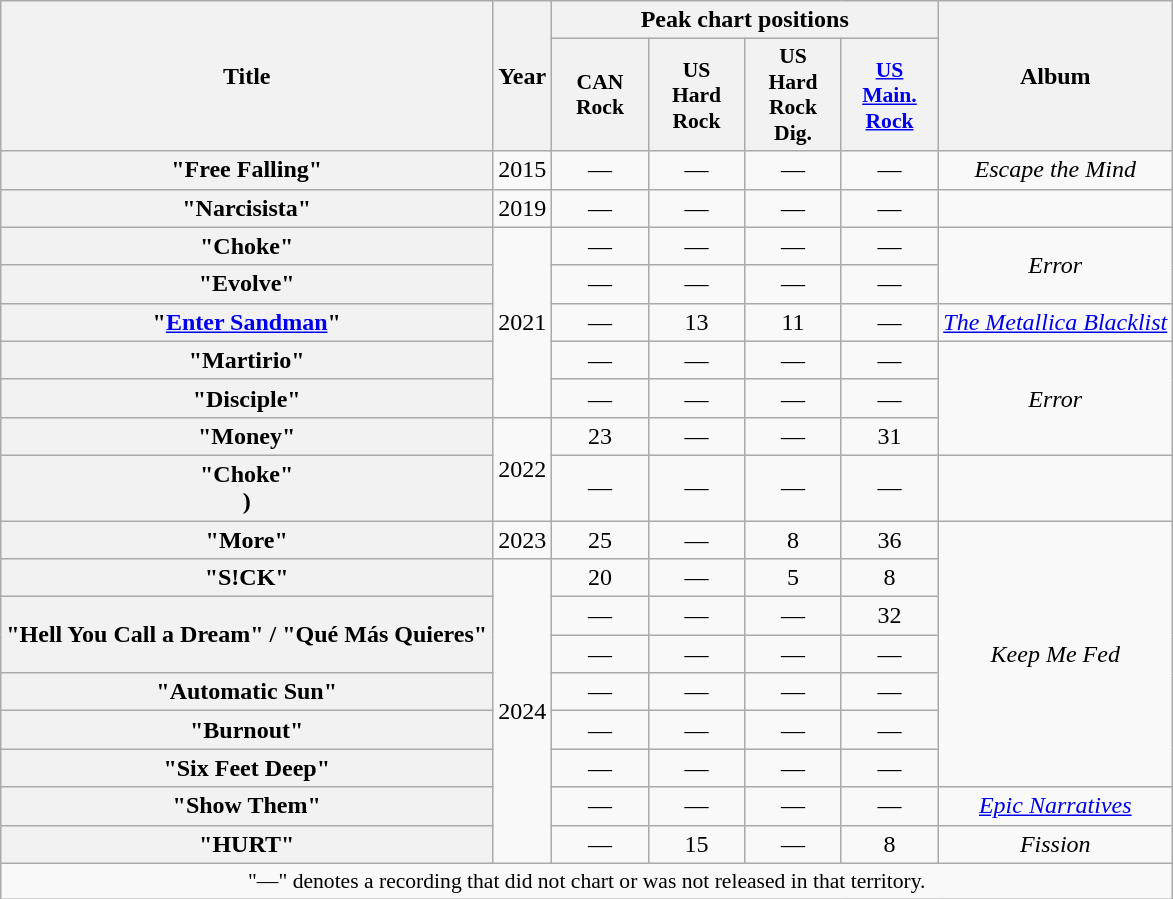<table class="wikitable plainrowheaders">
<tr>
<th scope="col" rowspan="2">Title</th>
<th scope="col" rowspan="2">Year</th>
<th scope="col" colspan="4">Peak chart positions</th>
<th scope="col" rowspan="2">Album</th>
</tr>
<tr>
<th scope="col" style="width:4em;font-size:90%">CAN<br>Rock<br></th>
<th scope="col" style="width:4em;font-size:90%">US<br>Hard<br>Rock<br></th>
<th scope="col" style="width:4em;font-size:90%">US<br>Hard<br>Rock<br>Dig.<br></th>
<th scope="col" style="width:4em;font-size:90%"><a href='#'>US<br>Main.<br>Rock</a><br></th>
</tr>
<tr>
<th scope="row">"Free Falling"</th>
<td>2015</td>
<td align="center">—</td>
<td align="center">—</td>
<td align="center">—</td>
<td align="center">—</td>
<td align="center"><em>Escape the Mind</em></td>
</tr>
<tr>
<th scope="row">"Narcisista"</th>
<td>2019</td>
<td align="center">—</td>
<td align="center">—</td>
<td align="center">—</td>
<td align="center">—</td>
<td></td>
</tr>
<tr>
<th scope="row">"Choke"</th>
<td rowspan="5">2021</td>
<td align="center">—</td>
<td align="center">—</td>
<td align="center">—</td>
<td align="center">—</td>
<td align="center" rowspan="2"><em>Error</em></td>
</tr>
<tr>
<th scope="row">"Evolve"</th>
<td align="center">—</td>
<td align="center">—</td>
<td align="center">—</td>
<td align="center">—</td>
</tr>
<tr>
<th scope="row">"<a href='#'>Enter Sandman</a>"<br> </th>
<td align="center">—</td>
<td align="center">13</td>
<td align="center">11</td>
<td align="center">—</td>
<td align="center"><em><a href='#'>The Metallica Blacklist</a></em></td>
</tr>
<tr>
<th scope="row">"Martirio"</th>
<td align="center">—</td>
<td align="center">—</td>
<td align="center">—</td>
<td align="center">—</td>
<td align="center" rowspan="3"><em>Error</em></td>
</tr>
<tr>
<th scope="row">"Disciple"</th>
<td align="center">—</td>
<td align="center">—</td>
<td align="center">—</td>
<td align="center">—</td>
</tr>
<tr>
<th scope="row">"Money"</th>
<td rowspan="2">2022</td>
<td align="center">23</td>
<td align="center">—</td>
<td align="center">—</td>
<td align="center">31</td>
</tr>
<tr>
<th scope="row">"Choke"<br> )</th>
<td align="center">—</td>
<td align="center">—</td>
<td align="center">—</td>
<td align="center">—</td>
<td></td>
</tr>
<tr>
<th scope="row">"More"</th>
<td>2023</td>
<td align="center">25</td>
<td align="center">—</td>
<td align="center">8</td>
<td align="center">36</td>
<td align="center" rowspan="7"><em>Keep Me Fed</em></td>
</tr>
<tr>
<th scope="row">"S!CK"</th>
<td rowspan="8">2024</td>
<td align="center">20</td>
<td align="center">—</td>
<td align="center">5</td>
<td align="center">8</td>
</tr>
<tr>
<th scope="row" rowspan="2">"Hell You Call a Dream" / "Qué Más Quieres"</th>
<td align="center">—</td>
<td align="center">—</td>
<td align="center">—</td>
<td align="center">32</td>
</tr>
<tr>
<td align="center">—</td>
<td align="center">—</td>
<td align="center">—</td>
<td align="center">—</td>
</tr>
<tr>
<th scope="row">"Automatic Sun"</th>
<td align="center">—</td>
<td align="center">—</td>
<td align="center">—</td>
<td align="center">—</td>
</tr>
<tr>
<th scope="row">"Burnout"</th>
<td align="center">—</td>
<td align="center">—</td>
<td align="center">—</td>
<td align="center">—</td>
</tr>
<tr>
<th scope="row">"Six Feet Deep"</th>
<td align="center">—</td>
<td align="center">—</td>
<td align="center">—</td>
<td align="center">—</td>
</tr>
<tr>
<th scope="row">"Show Them"<br> </th>
<td align="center">—</td>
<td align="center">—</td>
<td align="center">—</td>
<td align="center">—</td>
<td align="center"><em><a href='#'>Epic Narratives</a></em></td>
</tr>
<tr>
<th scope="row">"HURT"<br> </th>
<td align="center">—</td>
<td align="center">15</td>
<td align="center">—</td>
<td align="center">8</td>
<td align="center"><em>Fission</em></td>
</tr>
<tr>
<td align="center" colspan="8" style="font-size:90%">"—" denotes a recording that did not chart or was not released in that territory.</td>
</tr>
</table>
